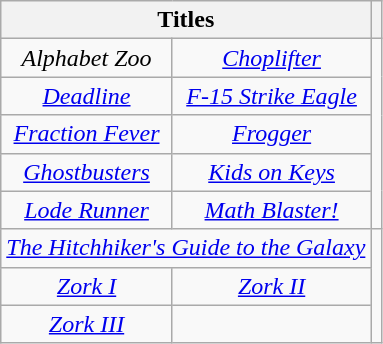<table class="wikitable sortable" style="text-align:center">
<tr>
<th colspan="2">Titles</th>
<th class="unsortable"></th>
</tr>
<tr>
<td><em>Alphabet Zoo</em></td>
<td><em><a href='#'>Choplifter</a></em></td>
<td rowspan="5"></td>
</tr>
<tr>
<td><a href='#'><em>Deadline</em></a></td>
<td><a href='#'><em>F-15 Strike Eagle</em></a></td>
</tr>
<tr>
<td><em><a href='#'>Fraction Fever</a></em></td>
<td><em><a href='#'>Frogger</a></em></td>
</tr>
<tr>
<td><em><a href='#'>Ghostbusters</a></em></td>
<td><em><a href='#'>Kids on Keys</a></em></td>
</tr>
<tr>
<td><em><a href='#'>Lode Runner</a></em></td>
<td><em><a href='#'>Math Blaster!</a></em></td>
</tr>
<tr>
<td colspan="2"><a href='#'><em>The Hitchhiker's Guide to the Galaxy</em></a></td>
<td rowspan="3"></td>
</tr>
<tr>
<td><em><a href='#'>Zork I</a></em></td>
<td><em><a href='#'>Zork II</a></em></td>
</tr>
<tr>
<td><em><a href='#'>Zork III</a></em></td>
<td></td>
</tr>
</table>
